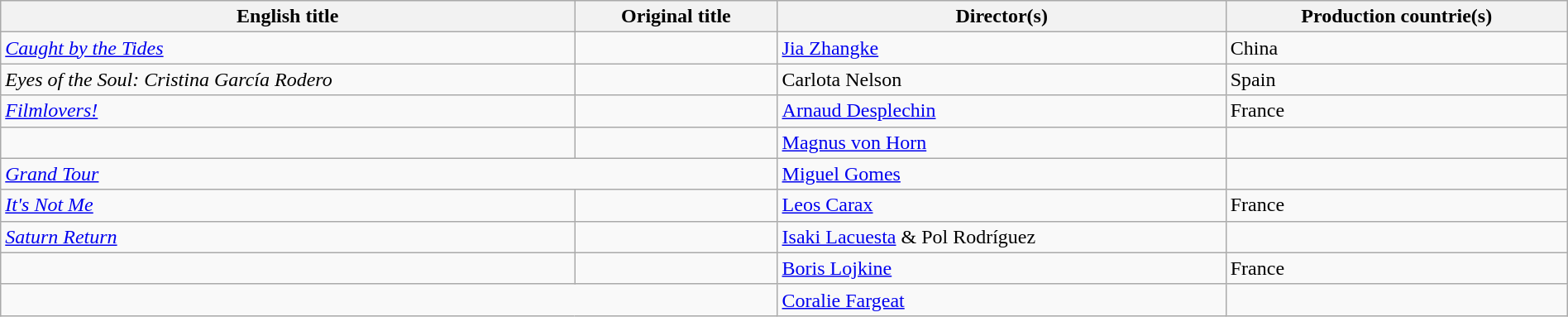<table class="sortable wikitable" style="width:100%; margin-bottom:4px" cellpadding="5">
<tr>
<th scope="col">English title</th>
<th scope="col">Original title</th>
<th scope="col">Director(s)</th>
<th scope="col">Production countrie(s)</th>
</tr>
<tr>
<td><em><a href='#'>Caught by the Tides</a></em></td>
<td></td>
<td><a href='#'>Jia Zhangke</a></td>
<td>China</td>
</tr>
<tr>
<td><em>Eyes of the Soul: Cristina García Rodero</em></td>
<td></td>
<td>Carlota Nelson</td>
<td>Spain</td>
</tr>
<tr>
<td><em><a href='#'>Filmlovers!</a></em></td>
<td></td>
<td><a href='#'>Arnaud Desplechin</a></td>
<td>France</td>
</tr>
<tr>
<td></td>
<td></td>
<td><a href='#'>Magnus von Horn</a></td>
<td></td>
</tr>
<tr>
<td colspan = "2"><a href='#'><em>Grand Tour</em></a></td>
<td><a href='#'>Miguel Gomes</a></td>
<td></td>
</tr>
<tr>
<td><em><a href='#'>It's Not Me</a></em></td>
<td></td>
<td><a href='#'>Leos Carax</a></td>
<td>France</td>
</tr>
<tr>
<td><a href='#'><em>Saturn Return</em></a></td>
<td></td>
<td><a href='#'>Isaki Lacuesta</a> & Pol Rodríguez</td>
<td></td>
</tr>
<tr>
<td></td>
<td></td>
<td><a href='#'>Boris Lojkine</a></td>
<td>France</td>
</tr>
<tr>
<td colspan = "2"></td>
<td><a href='#'>Coralie Fargeat</a></td>
<td></td>
</tr>
</table>
